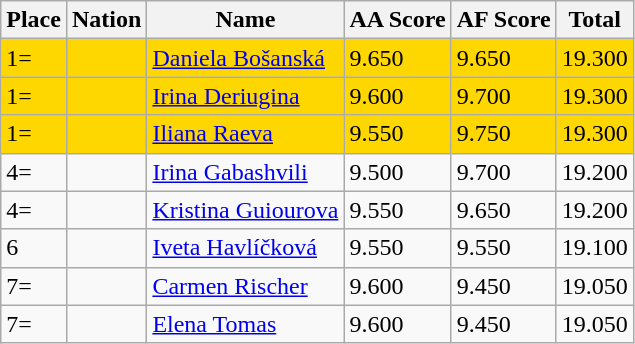<table class="wikitable">
<tr>
<th>Place</th>
<th>Nation</th>
<th>Name</th>
<th>AA Score</th>
<th>AF Score</th>
<th>Total</th>
</tr>
<tr bgcolor=gold>
<td>1=</td>
<td></td>
<td><a href='#'>Daniela Bošanská</a></td>
<td>9.650</td>
<td>9.650</td>
<td>19.300</td>
</tr>
<tr bgcolor=gold>
<td>1=</td>
<td></td>
<td><a href='#'>Irina Deriugina</a></td>
<td>9.600</td>
<td>9.700</td>
<td>19.300</td>
</tr>
<tr bgcolor=gold>
<td>1=</td>
<td></td>
<td><a href='#'>Iliana Raeva</a></td>
<td>9.550</td>
<td>9.750</td>
<td>19.300</td>
</tr>
<tr>
<td>4=</td>
<td></td>
<td><a href='#'>Irina Gabashvili</a></td>
<td>9.500</td>
<td>9.700</td>
<td>19.200</td>
</tr>
<tr>
<td>4=</td>
<td></td>
<td><a href='#'>Kristina Guiourova</a></td>
<td>9.550</td>
<td>9.650</td>
<td>19.200</td>
</tr>
<tr>
<td>6</td>
<td></td>
<td><a href='#'>Iveta Havlíčková</a></td>
<td>9.550</td>
<td>9.550</td>
<td>19.100</td>
</tr>
<tr>
<td>7=</td>
<td></td>
<td><a href='#'>Carmen Rischer</a></td>
<td>9.600</td>
<td>9.450</td>
<td>19.050</td>
</tr>
<tr>
<td>7=</td>
<td></td>
<td><a href='#'>Elena Tomas</a></td>
<td>9.600</td>
<td>9.450</td>
<td>19.050</td>
</tr>
</table>
